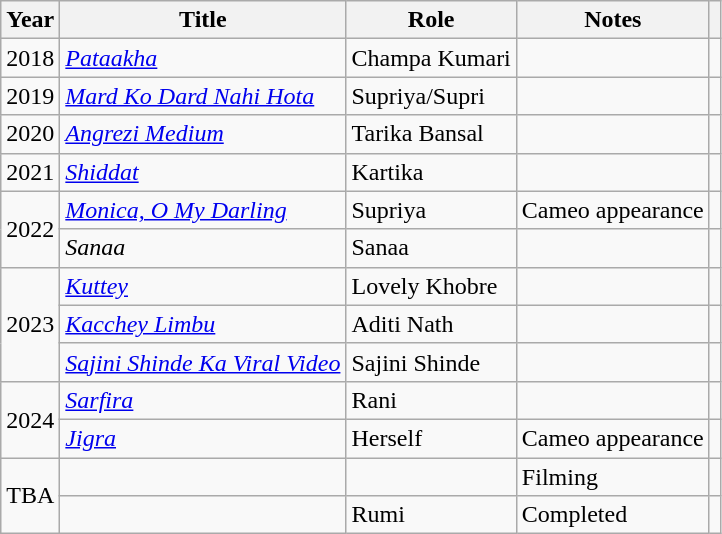<table class="wikitable sortable">
<tr>
<th scope="col">Year</th>
<th scope="col">Title</th>
<th scope="col">Role</th>
<th class="unsortable" scope="col">Notes</th>
<th class="unsortable" scope="col"></th>
</tr>
<tr>
<td>2018</td>
<td><em><a href='#'>Pataakha</a></em></td>
<td>Champa Kumari</td>
<td></td>
<td></td>
</tr>
<tr>
<td>2019</td>
<td><em><a href='#'>Mard Ko Dard Nahi Hota</a></em></td>
<td>Supriya/Supri</td>
<td></td>
<td></td>
</tr>
<tr>
<td>2020</td>
<td><em><a href='#'>Angrezi Medium</a></em></td>
<td>Tarika Bansal</td>
<td></td>
<td></td>
</tr>
<tr>
<td>2021</td>
<td><em><a href='#'>Shiddat</a></em></td>
<td>Kartika</td>
<td></td>
<td></td>
</tr>
<tr>
<td rowspan='2'>2022</td>
<td><em><a href='#'>Monica, O My Darling</a></em></td>
<td>Supriya</td>
<td>Cameo appearance</td>
<td></td>
</tr>
<tr>
<td><em>Sanaa</em></td>
<td>Sanaa</td>
<td></td>
<td></td>
</tr>
<tr>
<td rowspan='3'>2023</td>
<td><em><a href='#'>Kuttey</a></em></td>
<td>Lovely Khobre</td>
<td></td>
<td></td>
</tr>
<tr>
<td><em><a href='#'>Kacchey Limbu</a></em></td>
<td>Aditi Nath</td>
<td></td>
<td></td>
</tr>
<tr>
<td><em><a href='#'>Sajini Shinde Ka Viral Video</a></em></td>
<td>Sajini Shinde</td>
<td></td>
<td></td>
</tr>
<tr>
<td rowspan='2'>2024</td>
<td><em><a href='#'>Sarfira</a></em></td>
<td>Rani</td>
<td></td>
<td></td>
</tr>
<tr>
<td><em><a href='#'>Jigra</a></em></td>
<td>Herself</td>
<td>Cameo appearance</td>
<td></td>
</tr>
<tr>
<td rowspan='2'>TBA</td>
<td></td>
<td></td>
<td>Filming</td>
<td></td>
</tr>
<tr>
<td></td>
<td>Rumi</td>
<td>Completed</td>
<td></td>
</tr>
</table>
